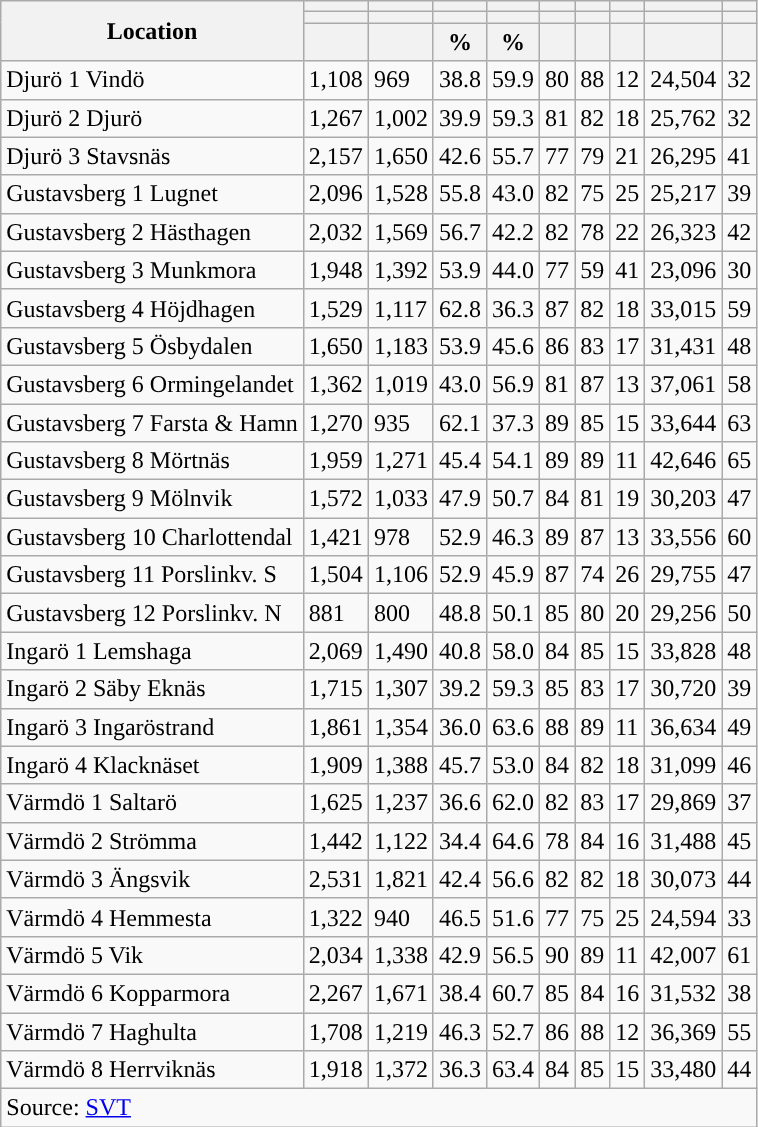<table role="presentation" class="wikitable sortable mw-collapsible mw-collapsed">
<tr>
<th rowspan="3">Location</th>
<th></th>
<th></th>
<th></th>
<th></th>
<th></th>
<th></th>
<th></th>
<th></th>
<th></th>
</tr>
<tr>
<th></th>
<th></th>
<th style="background:"></th>
<th style="background:"></th>
<th></th>
<th></th>
<th></th>
<th></th>
<th></th>
</tr>
<tr>
<th data-sort-type="number"></th>
<th data-sort-type="number"></th>
<th data-sort-type="number">%</th>
<th data-sort-type="number">%</th>
<th data-sort-type="number"></th>
<th data-sort-type="number"></th>
<th data-sort-type="number"></th>
<th data-sort-type="number"></th>
<th data-sort-type="number"></th>
</tr>
<tr>
<td align="left">Djurö 1 Vindö</td>
<td>1,108</td>
<td>969</td>
<td>38.8</td>
<td>59.9</td>
<td>80</td>
<td>88</td>
<td>12</td>
<td>24,504</td>
<td>32</td>
</tr>
<tr>
<td align="left">Djurö 2 Djurö</td>
<td>1,267</td>
<td>1,002</td>
<td>39.9</td>
<td>59.3</td>
<td>81</td>
<td>82</td>
<td>18</td>
<td>25,762</td>
<td>32</td>
</tr>
<tr>
<td align="left">Djurö 3 Stavsnäs</td>
<td>2,157</td>
<td>1,650</td>
<td>42.6</td>
<td>55.7</td>
<td>77</td>
<td>79</td>
<td>21</td>
<td>26,295</td>
<td>41</td>
</tr>
<tr>
<td align="left">Gustavsberg 1 Lugnet</td>
<td>2,096</td>
<td>1,528</td>
<td>55.8</td>
<td>43.0</td>
<td>82</td>
<td>75</td>
<td>25</td>
<td>25,217</td>
<td>39</td>
</tr>
<tr>
<td align="left">Gustavsberg 2 Hästhagen</td>
<td>2,032</td>
<td>1,569</td>
<td>56.7</td>
<td>42.2</td>
<td>82</td>
<td>78</td>
<td>22</td>
<td>26,323</td>
<td>42</td>
</tr>
<tr>
<td align="left">Gustavsberg 3 Munkmora</td>
<td>1,948</td>
<td>1,392</td>
<td>53.9</td>
<td>44.0</td>
<td>77</td>
<td>59</td>
<td>41</td>
<td>23,096</td>
<td>30</td>
</tr>
<tr>
<td align="left">Gustavsberg 4 Höjdhagen</td>
<td>1,529</td>
<td>1,117</td>
<td>62.8</td>
<td>36.3</td>
<td>87</td>
<td>82</td>
<td>18</td>
<td>33,015</td>
<td>59</td>
</tr>
<tr>
<td align="left">Gustavsberg 5 Ösbydalen</td>
<td>1,650</td>
<td>1,183</td>
<td>53.9</td>
<td>45.6</td>
<td>86</td>
<td>83</td>
<td>17</td>
<td>31,431</td>
<td>48</td>
</tr>
<tr>
<td align="left">Gustavsberg 6 Ormingelandet</td>
<td>1,362</td>
<td>1,019</td>
<td>43.0</td>
<td>56.9</td>
<td>81</td>
<td>87</td>
<td>13</td>
<td>37,061</td>
<td>58</td>
</tr>
<tr>
<td align="left">Gustavsberg 7 Farsta & Hamn</td>
<td>1,270</td>
<td>935</td>
<td>62.1</td>
<td>37.3</td>
<td>89</td>
<td>85</td>
<td>15</td>
<td>33,644</td>
<td>63</td>
</tr>
<tr>
<td align="left">Gustavsberg 8 Mörtnäs</td>
<td>1,959</td>
<td>1,271</td>
<td>45.4</td>
<td>54.1</td>
<td>89</td>
<td>89</td>
<td>11</td>
<td>42,646</td>
<td>65</td>
</tr>
<tr>
<td align="left">Gustavsberg 9 Mölnvik</td>
<td>1,572</td>
<td>1,033</td>
<td>47.9</td>
<td>50.7</td>
<td>84</td>
<td>81</td>
<td>19</td>
<td>30,203</td>
<td>47</td>
</tr>
<tr>
<td align="left">Gustavsberg 10 Charlottendal</td>
<td>1,421</td>
<td>978</td>
<td>52.9</td>
<td>46.3</td>
<td>89</td>
<td>87</td>
<td>13</td>
<td>33,556</td>
<td>60</td>
</tr>
<tr>
<td align="left">Gustavsberg 11 Porslinkv. S</td>
<td>1,504</td>
<td>1,106</td>
<td>52.9</td>
<td>45.9</td>
<td>87</td>
<td>74</td>
<td>26</td>
<td>29,755</td>
<td>47</td>
</tr>
<tr>
<td align="left">Gustavsberg 12 Porslinkv. N</td>
<td>881</td>
<td>800</td>
<td>48.8</td>
<td>50.1</td>
<td>85</td>
<td>80</td>
<td>20</td>
<td>29,256</td>
<td>50</td>
</tr>
<tr>
<td align="left">Ingarö 1 Lemshaga</td>
<td>2,069</td>
<td>1,490</td>
<td>40.8</td>
<td>58.0</td>
<td>84</td>
<td>85</td>
<td>15</td>
<td>33,828</td>
<td>48</td>
</tr>
<tr>
<td align="left">Ingarö 2 Säby Eknäs</td>
<td>1,715</td>
<td>1,307</td>
<td>39.2</td>
<td>59.3</td>
<td>85</td>
<td>83</td>
<td>17</td>
<td>30,720</td>
<td>39</td>
</tr>
<tr>
<td align="left">Ingarö 3 Ingaröstrand</td>
<td>1,861</td>
<td>1,354</td>
<td>36.0</td>
<td>63.6</td>
<td>88</td>
<td>89</td>
<td>11</td>
<td>36,634</td>
<td>49</td>
</tr>
<tr>
<td align="left">Ingarö 4 Klacknäset</td>
<td>1,909</td>
<td>1,388</td>
<td>45.7</td>
<td>53.0</td>
<td>84</td>
<td>82</td>
<td>18</td>
<td>31,099</td>
<td>46</td>
</tr>
<tr>
<td align="left">Värmdö 1 Saltarö</td>
<td>1,625</td>
<td>1,237</td>
<td>36.6</td>
<td>62.0</td>
<td>82</td>
<td>83</td>
<td>17</td>
<td>29,869</td>
<td>37</td>
</tr>
<tr>
<td align="left">Värmdö 2 Strömma</td>
<td>1,442</td>
<td>1,122</td>
<td>34.4</td>
<td>64.6</td>
<td>78</td>
<td>84</td>
<td>16</td>
<td>31,488</td>
<td>45</td>
</tr>
<tr>
<td align="left">Värmdö 3 Ängsvik</td>
<td>2,531</td>
<td>1,821</td>
<td>42.4</td>
<td>56.6</td>
<td>82</td>
<td>82</td>
<td>18</td>
<td>30,073</td>
<td>44</td>
</tr>
<tr>
<td align="left">Värmdö 4 Hemmesta</td>
<td>1,322</td>
<td>940</td>
<td>46.5</td>
<td>51.6</td>
<td>77</td>
<td>75</td>
<td>25</td>
<td>24,594</td>
<td>33</td>
</tr>
<tr>
<td align="left">Värmdö 5 Vik</td>
<td>2,034</td>
<td>1,338</td>
<td>42.9</td>
<td>56.5</td>
<td>90</td>
<td>89</td>
<td>11</td>
<td>42,007</td>
<td>61</td>
</tr>
<tr>
<td align="left">Värmdö 6 Kopparmora</td>
<td>2,267</td>
<td>1,671</td>
<td>38.4</td>
<td>60.7</td>
<td>85</td>
<td>84</td>
<td>16</td>
<td>31,532</td>
<td>38</td>
</tr>
<tr>
<td align="left">Värmdö 7 Haghulta</td>
<td>1,708</td>
<td>1,219</td>
<td>46.3</td>
<td>52.7</td>
<td>86</td>
<td>88</td>
<td>12</td>
<td>36,369</td>
<td>55</td>
</tr>
<tr>
<td align="left">Värmdö 8 Herrviknäs</td>
<td>1,918</td>
<td>1,372</td>
<td>36.3</td>
<td>63.4</td>
<td>84</td>
<td>85</td>
<td>15</td>
<td>33,480</td>
<td>44</td>
</tr>
<tr>
<td colspan="10" align="left">Source: <a href='#'>SVT</a></td>
</tr>
</table>
